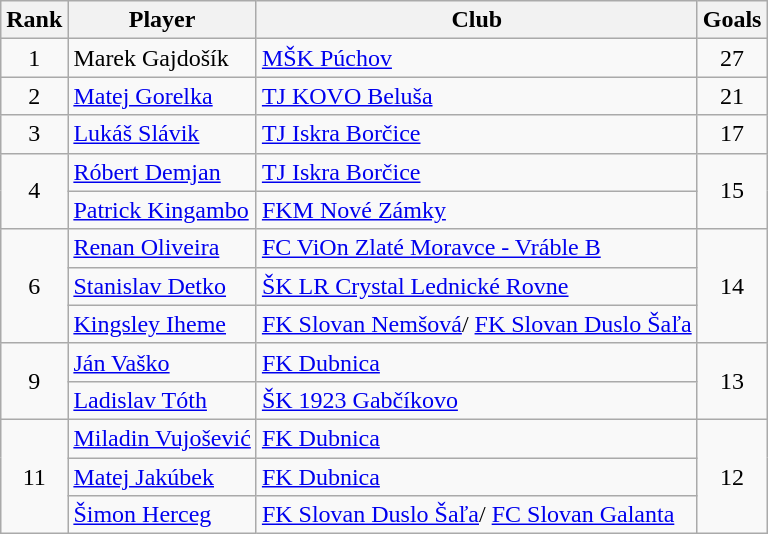<table class="wikitable" style="text-align:center">
<tr>
<th>Rank</th>
<th>Player</th>
<th>Club</th>
<th>Goals</th>
</tr>
<tr>
<td rowspan=1>1</td>
<td align="left"> Marek Gajdošík</td>
<td align="left"><a href='#'>MŠK Púchov</a></td>
<td rowspan=1>27</td>
</tr>
<tr>
<td rowspan=1>2</td>
<td align="left"> <a href='#'>Matej Gorelka</a></td>
<td align="left"><a href='#'>TJ KOVO Beluša</a></td>
<td rowspan=1>21</td>
</tr>
<tr>
<td rowspan=1>3</td>
<td align="left"> <a href='#'>Lukáš Slávik</a></td>
<td align="left"><a href='#'>TJ Iskra Borčice</a></td>
<td rowspan=1>17</td>
</tr>
<tr>
<td rowspan=2>4</td>
<td align="left"> <a href='#'>Róbert Demjan</a></td>
<td align="left"><a href='#'>TJ Iskra Borčice</a></td>
<td rowspan=2>15</td>
</tr>
<tr>
<td align="left"> <a href='#'>Patrick Kingambo</a></td>
<td align="left"><a href='#'>FKM Nové Zámky</a></td>
</tr>
<tr>
<td rowspan=3>6</td>
<td align="left"> <a href='#'>Renan Oliveira</a></td>
<td align="left"><a href='#'>FC ViOn Zlaté Moravce - Vráble B</a></td>
<td rowspan=3>14</td>
</tr>
<tr>
<td align="left"> <a href='#'>Stanislav Detko</a></td>
<td align="left"><a href='#'>ŠK LR Crystal Lednické Rovne</a></td>
</tr>
<tr>
<td align="left"> <a href='#'>Kingsley Iheme</a></td>
<td align="left"><a href='#'>FK Slovan Nemšová</a>/ <a href='#'>FK Slovan Duslo Šaľa</a></td>
</tr>
<tr>
<td rowspan=2>9</td>
<td align="left"> <a href='#'>Ján Vaško</a></td>
<td align="left"><a href='#'>FK Dubnica</a></td>
<td rowspan=2>13</td>
</tr>
<tr>
<td align="left"> <a href='#'>Ladislav Tóth</a></td>
<td align="left"><a href='#'>ŠK 1923 Gabčíkovo</a></td>
</tr>
<tr>
<td rowspan=3>11</td>
<td align="left"> <a href='#'>Miladin Vujošević</a></td>
<td align="left"><a href='#'>FK Dubnica</a></td>
<td rowspan=3>12</td>
</tr>
<tr>
<td align="left"> <a href='#'>Matej Jakúbek</a></td>
<td align="left"><a href='#'>FK Dubnica</a></td>
</tr>
<tr>
<td align="left"> <a href='#'>Šimon Herceg</a></td>
<td align="left"><a href='#'>FK Slovan Duslo Šaľa</a>/ <a href='#'>FC Slovan Galanta</a></td>
</tr>
</table>
